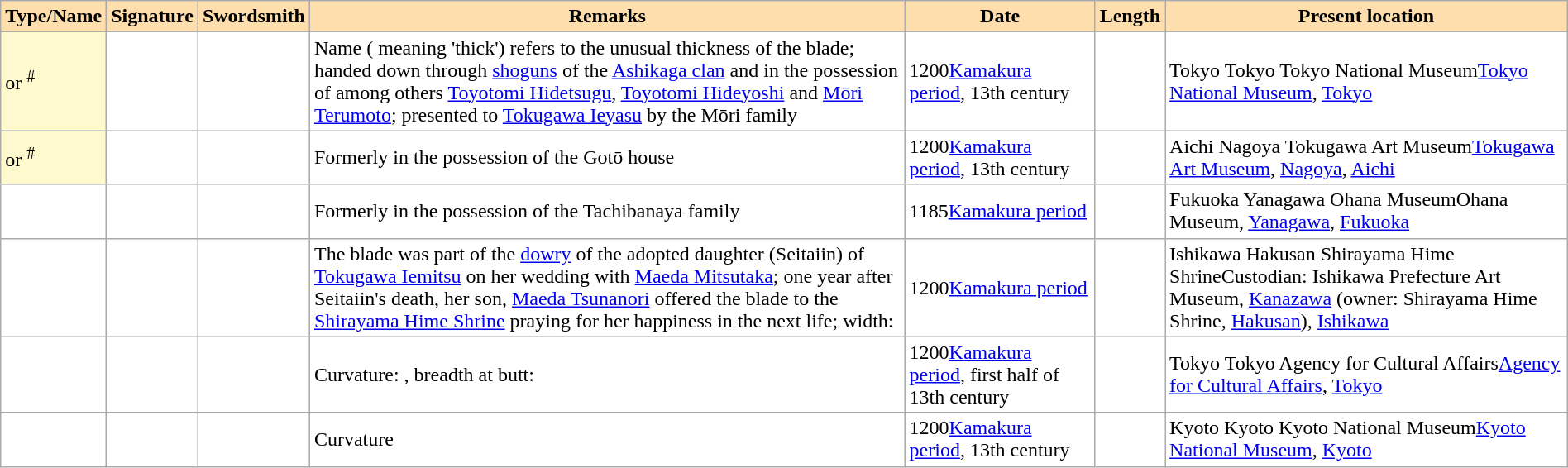<table class="wikitable" style="width:100%; background:#fff;">
<tr>
<th style="background:#ffdead;">Type/Name</th>
<th style="background:#ffdead;">Signature</th>
<th style="background:#ffdead;">Swordsmith</th>
<th style="background:#ffdead;">Remarks</th>
<th style="background:#ffdead;">Date</th>
<th style="background:#ffdead;">Length</th>
<th style="background:#ffdead;">Present location</th>
</tr>
<tr>
<td style="background:LemonChiffon;"> or <sup>#</sup></td>
<td></td>
<td></td>
<td>Name ( meaning 'thick') refers to the unusual thickness of the blade; handed down through <a href='#'>shoguns</a> of the <a href='#'>Ashikaga clan</a> and in the possession of among others <a href='#'>Toyotomi Hidetsugu</a>, <a href='#'>Toyotomi Hideyoshi</a> and <a href='#'>Mōri Terumoto</a>; presented to <a href='#'>Tokugawa Ieyasu</a> by the Mōri family</td>
<td><span>1200</span><a href='#'>Kamakura period</a>, 13th century</td>
<td></td>
<td><span>Tokyo Tokyo Tokyo National Museum</span><a href='#'>Tokyo National Museum</a>, <a href='#'>Tokyo</a></td>
</tr>
<tr>
<td style="background:LemonChiffon;"> or <sup>#</sup></td>
<td></td>
<td></td>
<td>Formerly in the possession of the Gotō house</td>
<td><span>1200</span><a href='#'>Kamakura period</a>, 13th century</td>
<td></td>
<td><span>Aichi Nagoya Tokugawa Art Museum</span><a href='#'>Tokugawa Art Museum</a>, <a href='#'>Nagoya</a>, <a href='#'>Aichi</a></td>
</tr>
<tr>
<td></td>
<td></td>
<td></td>
<td>Formerly in the possession of the Tachibanaya family</td>
<td><span>1185</span><a href='#'>Kamakura period</a></td>
<td></td>
<td><span>Fukuoka Yanagawa Ohana Museum</span>Ohana Museum, <a href='#'>Yanagawa</a>, <a href='#'>Fukuoka</a></td>
</tr>
<tr>
<td></td>
<td></td>
<td></td>
<td>The blade was part of the <a href='#'>dowry</a> of the adopted daughter (Seitaiin) of <a href='#'>Tokugawa Iemitsu</a> on her wedding with <a href='#'>Maeda Mitsutaka</a>; one year after Seitaiin's death, her son, <a href='#'>Maeda Tsunanori</a> offered the blade to the <a href='#'>Shirayama Hime Shrine</a> praying for her happiness in the next life; width: </td>
<td><span>1200</span><a href='#'>Kamakura period</a></td>
<td></td>
<td><span>Ishikawa Hakusan Shirayama Hime Shrine</span>Custodian: Ishikawa Prefecture Art Museum, <a href='#'>Kanazawa</a> (owner: Shirayama Hime Shrine, <a href='#'>Hakusan</a>), <a href='#'>Ishikawa</a></td>
</tr>
<tr>
<td></td>
<td></td>
<td></td>
<td>Curvature: , breadth at butt: </td>
<td><span>1200</span><a href='#'>Kamakura period</a>, first half of 13th century</td>
<td></td>
<td><span>Tokyo Tokyo Agency for Cultural Affairs</span><a href='#'>Agency for Cultural Affairs</a>, <a href='#'>Tokyo</a></td>
</tr>
<tr>
<td></td>
<td></td>
<td></td>
<td>Curvature </td>
<td><span>1200</span><a href='#'>Kamakura period</a>, 13th century</td>
<td></td>
<td><span>Kyoto Kyoto Kyoto National Museum</span><a href='#'>Kyoto National Museum</a>, <a href='#'>Kyoto</a></td>
</tr>
</table>
